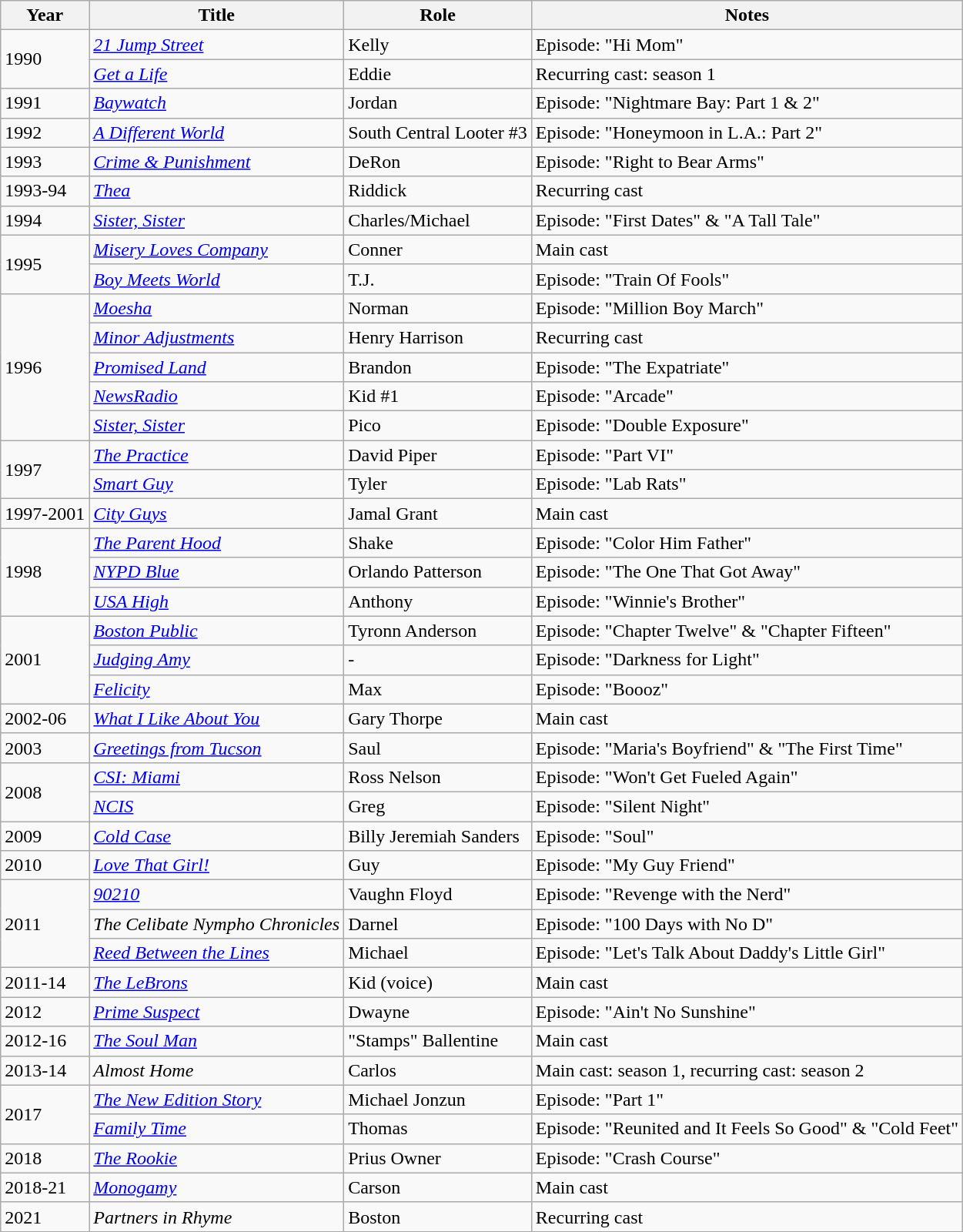<table class="wikitable plainrowheaders sortable" style="margin-right: 0;">
<tr>
<th>Year</th>
<th>Title</th>
<th>Role</th>
<th>Notes</th>
</tr>
<tr>
<td rowspan="2">1990</td>
<td><em><a href='#'>21 Jump Street</a></em></td>
<td>Kelly</td>
<td>Episode: "Hi Mom"</td>
</tr>
<tr>
<td><em><a href='#'>Get a Life</a></em></td>
<td>Eddie</td>
<td>Recurring cast: season 1</td>
</tr>
<tr>
<td>1991</td>
<td><em><a href='#'>Baywatch</a></em></td>
<td>Jordan</td>
<td>Episode: "Nightmare Bay: Part 1 & 2"</td>
</tr>
<tr>
<td>1992</td>
<td><em><a href='#'>A Different World</a></em></td>
<td>South Central Looter #3</td>
<td>Episode: "Honeymoon in L.A.: Part 2"</td>
</tr>
<tr>
<td>1993</td>
<td><em><a href='#'>Crime & Punishment</a></em></td>
<td>DeRon</td>
<td>Episode: "Right to Bear Arms"</td>
</tr>
<tr>
<td>1993-94</td>
<td><em><a href='#'>Thea</a></em></td>
<td>Riddick</td>
<td>Recurring cast</td>
</tr>
<tr>
<td>1994</td>
<td><em><a href='#'>Sister, Sister</a></em></td>
<td>Charles/Michael</td>
<td>Episode: "First Dates" & "A Tall Tale"</td>
</tr>
<tr>
<td rowspan="2">1995</td>
<td><em><a href='#'>Misery Loves Company</a></em></td>
<td>Conner</td>
<td>Main cast</td>
</tr>
<tr>
<td><em><a href='#'>Boy Meets World</a></em></td>
<td>T.J.</td>
<td>Episode: "Train Of Fools"</td>
</tr>
<tr>
<td rowspan="5">1996</td>
<td><em><a href='#'>Moesha</a></em></td>
<td>Norman</td>
<td>Episode: "Million Boy March"</td>
</tr>
<tr>
<td><em><a href='#'>Minor Adjustments</a></em></td>
<td>Henry Harrison</td>
<td>Recurring cast</td>
</tr>
<tr>
<td><em><a href='#'>Promised Land</a></em></td>
<td>Brandon</td>
<td>Episode: "The Expatriate"</td>
</tr>
<tr>
<td><em><a href='#'>NewsRadio</a></em></td>
<td>Kid #1</td>
<td>Episode: "Arcade"</td>
</tr>
<tr>
<td><em><a href='#'>Sister, Sister</a></em></td>
<td>Pico</td>
<td>Episode: "Double Exposure"</td>
</tr>
<tr>
<td rowspan="2">1997</td>
<td><em><a href='#'>The Practice</a></em></td>
<td>David Piper</td>
<td>Episode: "Part VI"</td>
</tr>
<tr>
<td><em><a href='#'>Smart Guy</a></em></td>
<td>Tyler</td>
<td>Episode: "Lab Rats"</td>
</tr>
<tr>
<td>1997-2001</td>
<td><em><a href='#'>City Guys</a></em></td>
<td>Jamal Grant</td>
<td>Main cast</td>
</tr>
<tr>
<td rowspan="3">1998</td>
<td><em><a href='#'>The Parent Hood</a></em></td>
<td>Shake</td>
<td>Episode: "Color Him Father"</td>
</tr>
<tr>
<td><em><a href='#'>NYPD Blue</a></em></td>
<td>Orlando Patterson</td>
<td>Episode: "The One That Got Away"</td>
</tr>
<tr>
<td><em><a href='#'>USA High</a></em></td>
<td>Anthony</td>
<td>Episode: "Winnie's Brother"</td>
</tr>
<tr>
<td rowspan="3">2001</td>
<td><em><a href='#'>Boston Public</a></em></td>
<td>Tyronn Anderson</td>
<td>Episode: "Chapter Twelve" & "Chapter Fifteen"</td>
</tr>
<tr>
<td><em><a href='#'>Judging Amy</a></em></td>
<td>-</td>
<td>Episode: "Darkness for Light"</td>
</tr>
<tr>
<td><em><a href='#'>Felicity</a></em></td>
<td>Max</td>
<td>Episode: "Boooz"</td>
</tr>
<tr>
<td>2002-06</td>
<td><em><a href='#'>What I Like About You</a></em></td>
<td>Gary Thorpe</td>
<td>Main cast</td>
</tr>
<tr>
<td>2003</td>
<td><em><a href='#'>Greetings from Tucson</a></em></td>
<td>Saul</td>
<td>Episode: "Maria's Boyfriend" & "The First Time"</td>
</tr>
<tr>
<td rowspan="2">2008</td>
<td><em><a href='#'>CSI: Miami</a></em></td>
<td>Ross Nelson</td>
<td>Episode: "Won't Get Fueled Again"</td>
</tr>
<tr>
<td><em><a href='#'>NCIS</a></em></td>
<td>Greg</td>
<td>Episode: "Silent Night"</td>
</tr>
<tr>
<td>2009</td>
<td><em><a href='#'>Cold Case</a></em></td>
<td>Billy Jeremiah Sanders</td>
<td>Episode: "Soul"</td>
</tr>
<tr>
<td>2010</td>
<td><em><a href='#'>Love That Girl!</a></em></td>
<td>Guy</td>
<td>Episode: "My Guy Friend"</td>
</tr>
<tr>
<td rowspan="3">2011</td>
<td><em><a href='#'>90210</a></em></td>
<td>Vaughn Floyd</td>
<td>Episode: "Revenge with the Nerd"</td>
</tr>
<tr>
<td><em>The Celibate Nympho Chronicles</em></td>
<td>Darnel</td>
<td>Episode: "100 Days with No D"</td>
</tr>
<tr>
<td><em><a href='#'>Reed Between the Lines</a></em></td>
<td>Michael</td>
<td>Episode: "Let's Talk About Daddy's Little Girl"</td>
</tr>
<tr>
<td>2011-14</td>
<td><em><a href='#'>The LeBrons</a></em></td>
<td>Kid (voice)</td>
<td>Main cast</td>
</tr>
<tr>
<td>2012</td>
<td><em><a href='#'>Prime Suspect</a></em></td>
<td>Dwayne</td>
<td>Episode: "Ain't No Sunshine"</td>
</tr>
<tr>
<td>2012-16</td>
<td><em><a href='#'>The Soul Man</a></em></td>
<td>"Stamps" Ballentine</td>
<td>Main cast</td>
</tr>
<tr>
<td>2013-14</td>
<td><em>Almost Home</em></td>
<td>Carlos</td>
<td>Main cast: season 1, recurring cast: season 2</td>
</tr>
<tr>
<td rowspan="2">2017</td>
<td><em><a href='#'>The New Edition Story</a></em></td>
<td>Michael Jonzun</td>
<td>Episode: "Part 1"</td>
</tr>
<tr>
<td><em><a href='#'>Family Time</a></em></td>
<td>Thomas</td>
<td>Episode: "Reunited and It Feels So Good" & "Cold Feet"</td>
</tr>
<tr>
<td>2018</td>
<td><em><a href='#'>The Rookie</a></em></td>
<td>Prius Owner</td>
<td>Episode: "Crash Course"</td>
</tr>
<tr>
<td>2018-21</td>
<td><em><a href='#'>Monogamy</a></em></td>
<td>Carson</td>
<td>Main cast</td>
</tr>
<tr>
<td>2021</td>
<td><em>Partners in Rhyme</em></td>
<td>Boston</td>
<td>Recurring cast</td>
</tr>
<tr>
</tr>
</table>
